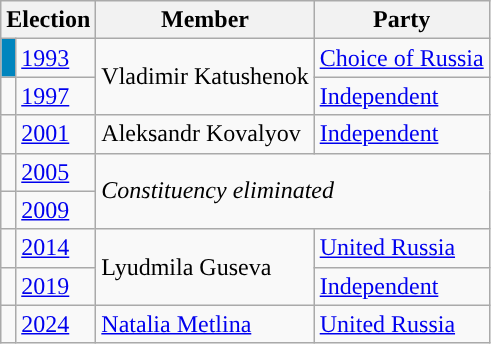<table class="wikitable">
<tr>
<th colspan="2">Election</th>
<th>Member</th>
<th>Party</th>
</tr>
<tr>
<td style="background-color:#0085BE"></td>
<td><a href='#'>1993</a></td>
<td rowspan=2>Vladimir Katushenok</td>
<td><a href='#'>Choice of Russia</a></td>
</tr>
<tr>
<td style="background-color:"></td>
<td><a href='#'>1997</a></td>
<td><a href='#'>Independent</a></td>
</tr>
<tr>
<td style="background-color:"></td>
<td><a href='#'>2001</a></td>
<td>Aleksandr Kovalyov</td>
<td><a href='#'>Independent</a></td>
</tr>
<tr>
<td style="background-color:"></td>
<td><a href='#'>2005</a></td>
<td colspan=2 rowspan=2><em>Constituency eliminated</em></td>
</tr>
<tr>
<td style="background-color:"></td>
<td><a href='#'>2009</a></td>
</tr>
<tr>
<td style="background-color:"></td>
<td><a href='#'>2014</a></td>
<td rowspan=2>Lyudmila Guseva</td>
<td><a href='#'>United Russia</a></td>
</tr>
<tr>
<td style="background-color:"></td>
<td><a href='#'>2019</a></td>
<td><a href='#'>Independent</a></td>
</tr>
<tr>
<td style="background-color:"></td>
<td><a href='#'>2024</a></td>
<td><a href='#'>Natalia Metlina</a></td>
<td><a href='#'>United Russia</a></td>
</tr>
</table>
